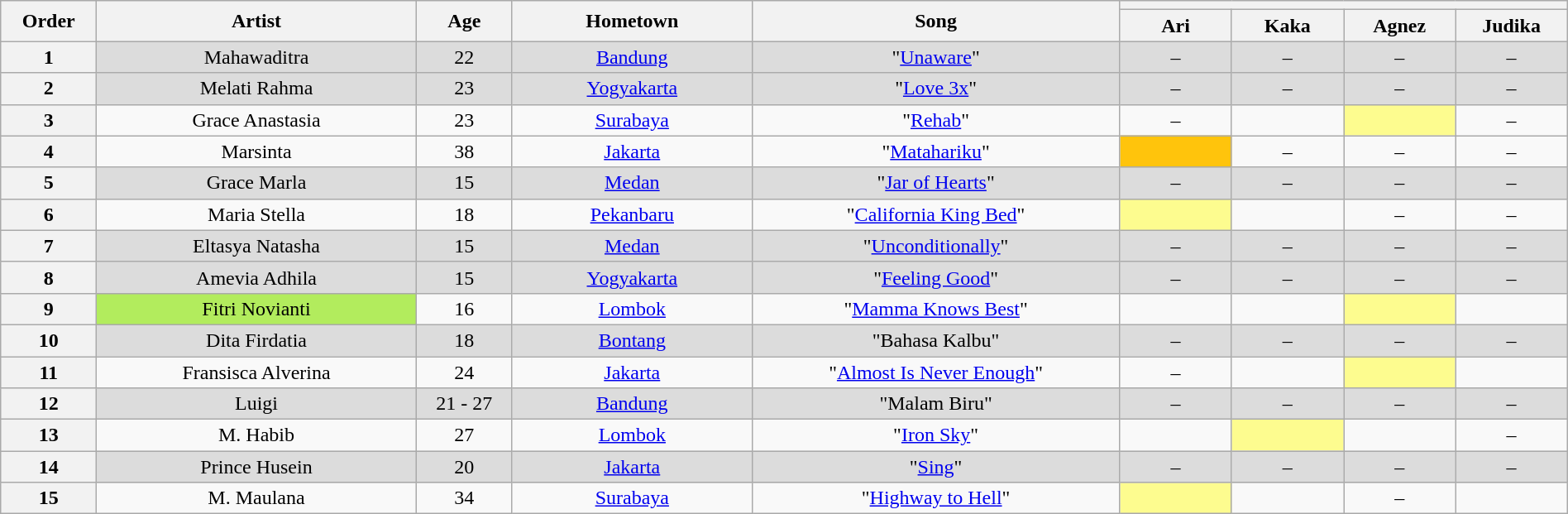<table class="wikitable" style="text-align:center; width:100%;">
<tr>
<th scope="col" rowspan="2" width="06%">Order</th>
<th scope="col" rowspan="2" width="20%">Artist</th>
<th scope="col" rowspan="2" width="06%">Age</th>
<th scope="col" rowspan="2" width="15%">Hometown</th>
<th scope="col" rowspan="2" width="23%">Song</th>
<th scope="col" colspan="4" width="28%"></th>
</tr>
<tr>
<th style="width:07%;">Ari</th>
<th style="width:07%;">Kaka</th>
<th style="width:07%;">Agnez</th>
<th style="width:07%;">Judika</th>
</tr>
<tr>
<th>1</th>
<td style="background:#DCDCDC;">Mahawaditra</td>
<td style="background:#DCDCDC;">22</td>
<td style="background:#DCDCDC;"><a href='#'>Bandung</a></td>
<td style="background:#DCDCDC;">"<a href='#'>Unaware</a>"</td>
<td style="background:#DCDCDC;">–</td>
<td style="background:#DCDCDC;">–</td>
<td style="background:#DCDCDC;">–</td>
<td style="background:#DCDCDC;">–</td>
</tr>
<tr>
<th>2</th>
<td style="background:#DCDCDC;">Melati Rahma</td>
<td style="background:#DCDCDC;">23</td>
<td style="background:#DCDCDC;"><a href='#'>Yogyakarta</a></td>
<td style="background:#DCDCDC;">"<a href='#'>Love 3x</a>"</td>
<td style="background:#DCDCDC;">–</td>
<td style="background:#DCDCDC;">–</td>
<td style="background:#DCDCDC;">–</td>
<td style="background:#DCDCDC;">–</td>
</tr>
<tr>
<th>3</th>
<td>Grace Anastasia</td>
<td>23</td>
<td><a href='#'>Surabaya</a></td>
<td>"<a href='#'>Rehab</a>"</td>
<td>–</td>
<td style="text-align:center;"><strong></strong></td>
<td style="background:#fdfc8f;text-align:center;"><strong></strong></td>
<td>–</td>
</tr>
<tr>
<th>4</th>
<td>Marsinta</td>
<td>38</td>
<td><a href='#'>Jakarta</a></td>
<td>"<a href='#'>Matahariku</a>"</td>
<td style="background:#FFC40C;text-align:center;"><strong></strong></td>
<td>–</td>
<td>–</td>
<td>–</td>
</tr>
<tr>
<th>5</th>
<td style="background:#DCDCDC;">Grace Marla</td>
<td style="background:#DCDCDC;">15</td>
<td style="background:#DCDCDC;"><a href='#'>Medan</a></td>
<td style="background:#DCDCDC;">"<a href='#'>Jar of Hearts</a>"</td>
<td style="background:#DCDCDC;">–</td>
<td style="background:#DCDCDC;">–</td>
<td style="background:#DCDCDC;">–</td>
<td style="background:#DCDCDC;">–</td>
</tr>
<tr>
<th>6</th>
<td>Maria Stella</td>
<td>18</td>
<td><a href='#'>Pekanbaru</a></td>
<td>"<a href='#'>California King Bed</a>"</td>
<td style="background:#fdfc8f;text-align:center;"><strong></strong></td>
<td style="text-align:center;"><strong></strong></td>
<td>–</td>
<td>–</td>
</tr>
<tr>
<th>7</th>
<td style="background:#DCDCDC;">Eltasya Natasha</td>
<td style="background:#DCDCDC;">15</td>
<td style="background:#DCDCDC;"><a href='#'>Medan</a></td>
<td style="background:#DCDCDC;">"<a href='#'>Unconditionally</a>"</td>
<td style="background:#DCDCDC;">–</td>
<td style="background:#DCDCDC;">–</td>
<td style="background:#DCDCDC;">–</td>
<td style="background:#DCDCDC;">–</td>
</tr>
<tr>
<th>8</th>
<td style="background:#DCDCDC;">Amevia Adhila</td>
<td style="background:#DCDCDC;">15</td>
<td style="background:#DCDCDC;"><a href='#'>Yogyakarta</a></td>
<td style="background:#DCDCDC;">"<a href='#'>Feeling Good</a>"</td>
<td style="background:#DCDCDC;">–</td>
<td style="background:#DCDCDC;">–</td>
<td style="background:#DCDCDC;">–</td>
<td style="background:#DCDCDC;">–</td>
</tr>
<tr>
<th>9</th>
<td style="background:#B2EC5D">Fitri Novianti</td>
<td>16</td>
<td><a href='#'>Lombok</a></td>
<td>"<a href='#'>Mamma Knows Best</a>"</td>
<td style="text-align:center;"><strong></strong></td>
<td style="text-align:center;"><strong></strong></td>
<td style="background:#fdfc8f;text-align:center;"><strong></strong></td>
<td style="text-align:center;"><strong></strong></td>
</tr>
<tr>
<th>10</th>
<td style="background:#DCDCDC;">Dita Firdatia</td>
<td style="background:#DCDCDC;">18</td>
<td style="background:#DCDCDC;"><a href='#'>Bontang</a></td>
<td style="background:#DCDCDC;">"Bahasa Kalbu"</td>
<td style="background:#DCDCDC;">–</td>
<td style="background:#DCDCDC;">–</td>
<td style="background:#DCDCDC;">–</td>
<td style="background:#DCDCDC;">–</td>
</tr>
<tr>
<th>11</th>
<td>Fransisca Alverina</td>
<td>24</td>
<td><a href='#'>Jakarta</a></td>
<td>"<a href='#'>Almost Is Never Enough</a>"</td>
<td>–</td>
<td style="text-align:center;"><strong></strong></td>
<td style="background:#fdfc8f;text-align:center;"><strong></strong></td>
<td style="text-align:center;"><strong></strong></td>
</tr>
<tr>
<th>12</th>
<td style="background:#DCDCDC;">Luigi</td>
<td style="background:#DCDCDC;">21 - 27</td>
<td style="background:#DCDCDC;"><a href='#'>Bandung</a></td>
<td style="background:#DCDCDC;">"Malam Biru"</td>
<td style="background:#DCDCDC;">–</td>
<td style="background:#DCDCDC;">–</td>
<td style="background:#DCDCDC;">–</td>
<td style="background:#DCDCDC;">–</td>
</tr>
<tr>
<th>13</th>
<td>M. Habib</td>
<td>27</td>
<td><a href='#'>Lombok</a></td>
<td>"<a href='#'>Iron Sky</a>"</td>
<td style="text-align:center;"><strong></strong></td>
<td style="background:#fdfc8f;text-align:center;"><strong></strong></td>
<td style="text-align:center;"><strong></strong></td>
<td>–</td>
</tr>
<tr>
<th>14</th>
<td style="background:#DCDCDC;">Prince Husein</td>
<td style="background:#DCDCDC;">20</td>
<td style="background:#DCDCDC;"><a href='#'>Jakarta</a></td>
<td style="background:#DCDCDC;">"<a href='#'>Sing</a>"</td>
<td style="background:#DCDCDC;">–</td>
<td style="background:#DCDCDC;">–</td>
<td style="background:#DCDCDC;">–</td>
<td style="background:#DCDCDC;">–</td>
</tr>
<tr>
<th>15</th>
<td>M. Maulana</td>
<td>34</td>
<td><a href='#'>Surabaya</a></td>
<td>"<a href='#'>Highway to Hell</a>"</td>
<td style=" background:#fdfc8f; text-align:center;"><strong></strong></td>
<td style="text-align:center;"><strong></strong></td>
<td>–</td>
<td style="text-align:center;"><strong></strong></td>
</tr>
</table>
